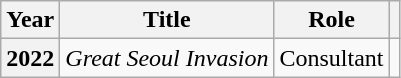<table class="wikitable  plainrowheaders">
<tr>
<th scope="col">Year</th>
<th scope="col">Title</th>
<th scope="col">Role</th>
<th scope="col" class="unsortable"></th>
</tr>
<tr>
<th scope="row">2022</th>
<td><em>Great Seoul Invasion</em></td>
<td>Consultant</td>
<td></td>
</tr>
</table>
